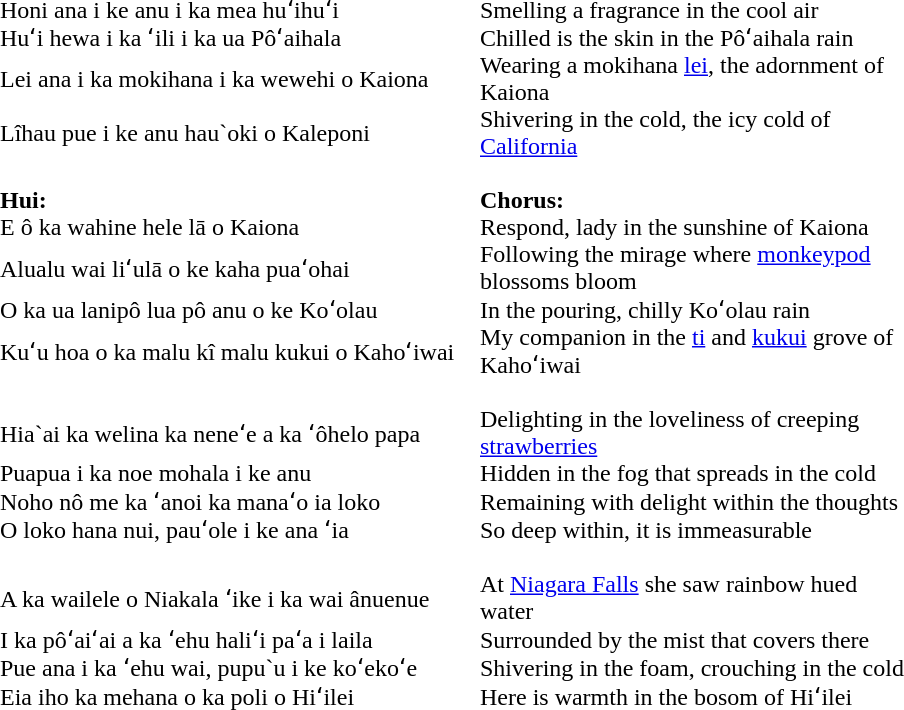<table cellpadding=0 cellspacing=0>
<tr>
<td>Honi ana i ke anu i ka mea huʻihuʻi</td>
<td>Smelling a fragrance in the cool air</td>
</tr>
<tr>
<td>Huʻi hewa i ka ʻili i ka ua Pôʻaihala</td>
<td>Chilled is the skin in the Pôʻaihala rain</td>
</tr>
<tr>
<td>Lei ana i ka mokihana i ka wewehi o Kaiona</td>
<td>Wearing a mokihana <a href='#'>lei</a>, the adornment of Kaiona</td>
</tr>
<tr>
<td>Lîhau pue i ke anu hau`oki o Kaleponi</td>
<td>Shivering in the cold, the icy cold of <a href='#'>California</a></td>
</tr>
<tr>
<td style="width:320px;"> </td>
<td style="width:290px;"> </td>
</tr>
<tr>
<td><strong>Hui:</strong></td>
<td><strong>Chorus:</strong></td>
</tr>
<tr>
<td>E ô ka wahine hele lā o Kaiona</td>
<td>Respond, lady in the sunshine of Kaiona</td>
</tr>
<tr>
<td>Alualu wai liʻulā o ke kaha puaʻohai</td>
<td>Following the mirage where <a href='#'>monkeypod</a> blossoms bloom</td>
</tr>
<tr>
<td>O ka ua lanipô lua pô anu o ke Koʻolau</td>
<td>In the pouring, chilly Koʻolau rain</td>
</tr>
<tr>
<td>Kuʻu hoa o ka malu kî malu kukui o Kahoʻiwai</td>
<td>My companion in the <a href='#'>ti</a> and <a href='#'>kukui</a> grove of Kahoʻiwai</td>
</tr>
<tr>
<td> </td>
<td> </td>
</tr>
<tr>
<td>Hia`ai ka welina ka neneʻe a ka ʻôhelo papa</td>
<td>Delighting in the loveliness of creeping <a href='#'>strawberries</a></td>
</tr>
<tr>
<td>Puapua i ka noe mohala i ke anu</td>
<td>Hidden in the fog that spreads in the cold</td>
</tr>
<tr>
<td>Noho nô me ka ʻanoi ka manaʻo ia loko</td>
<td>Remaining with delight within the thoughts</td>
</tr>
<tr>
<td>O loko hana nui, pauʻole i ke ana ʻia</td>
<td>So deep within, it is immeasurable</td>
</tr>
<tr>
<td> </td>
<td> </td>
</tr>
<tr>
<td>A ka wailele o Niakala ʻike i ka wai ânuenue</td>
<td>At <a href='#'>Niagara Falls</a> she saw rainbow hued water</td>
</tr>
<tr>
<td>I ka pôʻaiʻai a ka ʻehu haliʻi paʻa i laila</td>
<td>Surrounded by the mist that covers there</td>
</tr>
<tr>
<td>Pue ana i ka ʻehu wai, pupu`u i ke koʻekoʻe</td>
<td>Shivering in the foam, crouching in the cold</td>
</tr>
<tr>
<td ">Eia iho ka mehana o ka poli o Hiʻilei</td>
<td>Here is warmth in the bosom of Hiʻilei</td>
</tr>
</table>
